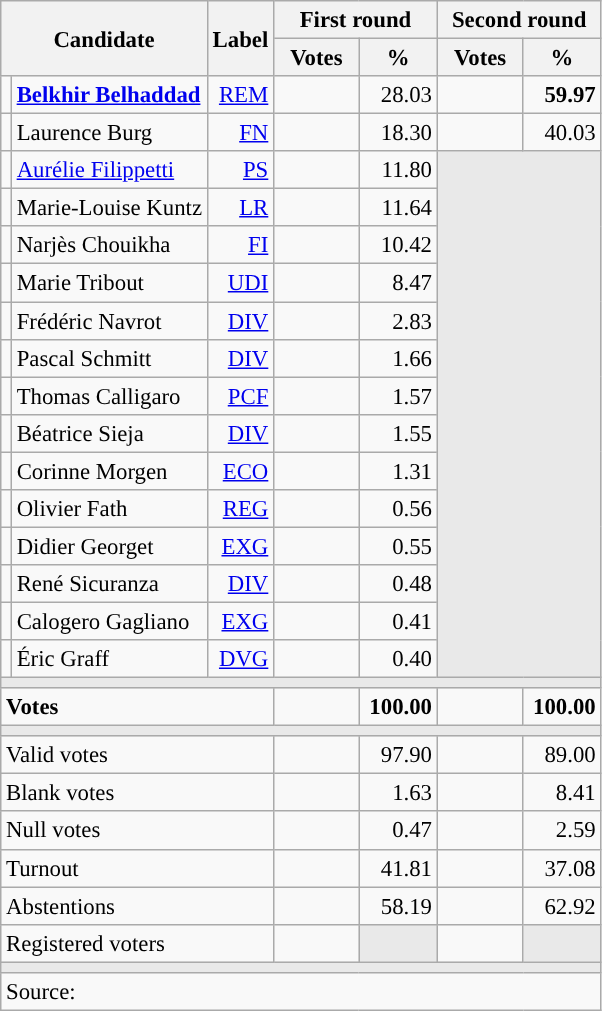<table class="wikitable" style="text-align:right;font-size:95%;">
<tr>
<th rowspan="2" colspan="2">Candidate</th>
<th rowspan="2">Label</th>
<th colspan="2">First round</th>
<th colspan="2">Second round</th>
</tr>
<tr>
<th style="width:50px;">Votes</th>
<th style="width:45px;">%</th>
<th style="width:50px;">Votes</th>
<th style="width:45px;">%</th>
</tr>
<tr>
<td style="color:inherit;background:"></td>
<td style="text-align:left;"><strong><a href='#'>Belkhir Belhaddad</a></strong></td>
<td><a href='#'>REM</a></td>
<td></td>
<td>28.03</td>
<td><strong></strong></td>
<td><strong>59.97</strong></td>
</tr>
<tr>
<td style="color:inherit;background:"></td>
<td style="text-align:left;">Laurence Burg</td>
<td><a href='#'>FN</a></td>
<td></td>
<td>18.30</td>
<td></td>
<td>40.03</td>
</tr>
<tr>
<td style="color:inherit;background:"></td>
<td style="text-align:left;"><a href='#'>Aurélie Filippetti</a></td>
<td><a href='#'>PS</a></td>
<td></td>
<td>11.80</td>
<td colspan="2" rowspan="14" style="background:#E9E9E9;"></td>
</tr>
<tr>
<td style="color:inherit;background:"></td>
<td style="text-align:left;">Marie-Louise Kuntz</td>
<td><a href='#'>LR</a></td>
<td></td>
<td>11.64</td>
</tr>
<tr>
<td style="color:inherit;background:"></td>
<td style="text-align:left;">Narjès Chouikha</td>
<td><a href='#'>FI</a></td>
<td></td>
<td>10.42</td>
</tr>
<tr>
<td style="color:inherit;background:"></td>
<td style="text-align:left;">Marie Tribout</td>
<td><a href='#'>UDI</a></td>
<td></td>
<td>8.47</td>
</tr>
<tr>
<td style="color:inherit;background:"></td>
<td style="text-align:left;">Frédéric Navrot</td>
<td><a href='#'>DIV</a></td>
<td></td>
<td>2.83</td>
</tr>
<tr>
<td style="color:inherit;background:"></td>
<td style="text-align:left;">Pascal Schmitt</td>
<td><a href='#'>DIV</a></td>
<td></td>
<td>1.66</td>
</tr>
<tr>
<td style="color:inherit;background:"></td>
<td style="text-align:left;">Thomas Calligaro</td>
<td><a href='#'>PCF</a></td>
<td></td>
<td>1.57</td>
</tr>
<tr>
<td style="color:inherit;background:"></td>
<td style="text-align:left;">Béatrice Sieja</td>
<td><a href='#'>DIV</a></td>
<td></td>
<td>1.55</td>
</tr>
<tr>
<td style="color:inherit;background:"></td>
<td style="text-align:left;">Corinne Morgen</td>
<td><a href='#'>ECO</a></td>
<td></td>
<td>1.31</td>
</tr>
<tr>
<td style="color:inherit;background:"></td>
<td style="text-align:left;">Olivier Fath</td>
<td><a href='#'>REG</a></td>
<td></td>
<td>0.56</td>
</tr>
<tr>
<td style="color:inherit;background:"></td>
<td style="text-align:left;">Didier Georget</td>
<td><a href='#'>EXG</a></td>
<td></td>
<td>0.55</td>
</tr>
<tr>
<td style="color:inherit;background:"></td>
<td style="text-align:left;">René Sicuranza</td>
<td><a href='#'>DIV</a></td>
<td></td>
<td>0.48</td>
</tr>
<tr>
<td style="color:inherit;background:"></td>
<td style="text-align:left;">Calogero Gagliano</td>
<td><a href='#'>EXG</a></td>
<td></td>
<td>0.41</td>
</tr>
<tr>
<td style="color:inherit;background:"></td>
<td style="text-align:left;">Éric Graff</td>
<td><a href='#'>DVG</a></td>
<td></td>
<td>0.40</td>
</tr>
<tr>
<td colspan="7" style="background:#E9E9E9;"></td>
</tr>
<tr style="font-weight:bold;">
<td colspan="3" style="text-align:left;">Votes</td>
<td></td>
<td>100.00</td>
<td></td>
<td>100.00</td>
</tr>
<tr>
<td colspan="7" style="background:#E9E9E9;"></td>
</tr>
<tr>
<td colspan="3" style="text-align:left;">Valid votes</td>
<td></td>
<td>97.90</td>
<td></td>
<td>89.00</td>
</tr>
<tr>
<td colspan="3" style="text-align:left;">Blank votes</td>
<td></td>
<td>1.63</td>
<td></td>
<td>8.41</td>
</tr>
<tr>
<td colspan="3" style="text-align:left;">Null votes</td>
<td></td>
<td>0.47</td>
<td></td>
<td>2.59</td>
</tr>
<tr>
<td colspan="3" style="text-align:left;">Turnout</td>
<td></td>
<td>41.81</td>
<td></td>
<td>37.08</td>
</tr>
<tr>
<td colspan="3" style="text-align:left;">Abstentions</td>
<td></td>
<td>58.19</td>
<td></td>
<td>62.92</td>
</tr>
<tr>
<td colspan="3" style="text-align:left;">Registered voters</td>
<td></td>
<td style="background:#E9E9E9;"></td>
<td></td>
<td style="background:#E9E9E9;"></td>
</tr>
<tr>
<td colspan="7" style="background:#E9E9E9;"></td>
</tr>
<tr>
<td colspan="7" style="text-align:left;">Source: </td>
</tr>
</table>
